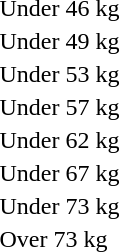<table>
<tr>
<td>Under 46 kg</td>
<td></td>
<td></td>
<td></td>
</tr>
<tr>
<td>Under 49 kg</td>
<td></td>
<td></td>
<td><br></td>
</tr>
<tr>
<td>Under 53 kg</td>
<td></td>
<td></td>
<td><br></td>
</tr>
<tr>
<td>Under 57 kg</td>
<td></td>
<td></td>
<td><br></td>
</tr>
<tr>
<td>Under 62 kg</td>
<td></td>
<td></td>
<td><br></td>
</tr>
<tr>
<td>Under 67 kg</td>
<td></td>
<td></td>
<td><br></td>
</tr>
<tr>
<td>Under 73 kg</td>
<td></td>
<td></td>
<td></td>
</tr>
<tr>
<td>Over 73 kg</td>
<td></td>
<td></td>
<td><br></td>
</tr>
<tr>
</tr>
</table>
